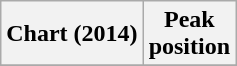<table class="wikitable plainrowheaders" style="text-align:center;">
<tr>
<th>Chart (2014)</th>
<th>Peak<br>position</th>
</tr>
<tr>
</tr>
</table>
